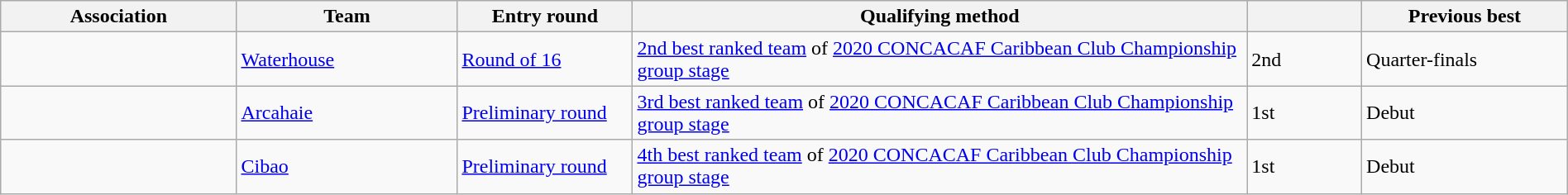<table class="wikitable" style="table-layout:fixed;width:100%;">
<tr>
<th width=15%>Association</th>
<th width=14%>Team</th>
<th width=11%>Entry round</th>
<th width=40%>Qualifying method</th>
<th width=7%> </th>
<th width=13%>Previous best </th>
</tr>
<tr>
<td></td>
<td><a href='#'>Waterhouse</a></td>
<td><a href='#'>Round of 16</a></td>
<td><a href='#'>2nd best ranked team</a> of <a href='#'>2020 CONCACAF Caribbean Club Championship group stage</a></td>
<td>2nd </td>
<td>Quarter-finals </td>
</tr>
<tr>
<td></td>
<td><a href='#'>Arcahaie</a></td>
<td><a href='#'>Preliminary round</a></td>
<td><a href='#'>3rd best ranked team</a> of <a href='#'>2020 CONCACAF Caribbean Club Championship group stage</a></td>
<td>1st</td>
<td>Debut</td>
</tr>
<tr>
<td></td>
<td><a href='#'>Cibao</a></td>
<td><a href='#'>Preliminary round</a></td>
<td><a href='#'>4th best ranked team</a> of <a href='#'>2020 CONCACAF Caribbean Club Championship group stage</a></td>
<td>1st</td>
<td>Debut</td>
</tr>
</table>
